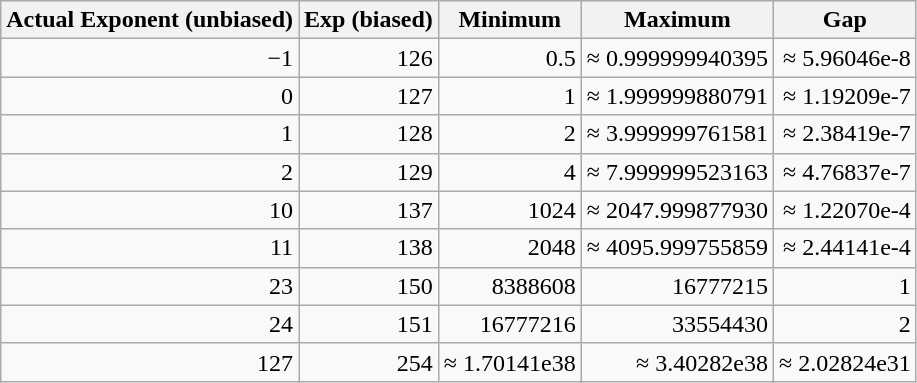<table class="wikitable" style="text-align:right;">
<tr style="text-align:center;">
<th>Actual Exponent (unbiased)</th>
<th>Exp (biased)</th>
<th>Minimum</th>
<th>Maximum</th>
<th>Gap</th>
</tr>
<tr>
<td>−1</td>
<td>126</td>
<td>0.5</td>
<td>≈ 0.999999940395</td>
<td>≈ 5.96046e-8</td>
</tr>
<tr>
<td>0</td>
<td>127</td>
<td>1</td>
<td>≈ 1.999999880791</td>
<td>≈ 1.19209e-7</td>
</tr>
<tr>
<td>1</td>
<td>128</td>
<td>2</td>
<td>≈ 3.999999761581</td>
<td>≈ 2.38419e-7</td>
</tr>
<tr>
<td>2</td>
<td>129</td>
<td>4</td>
<td>≈ 7.999999523163</td>
<td>≈ 4.76837e-7</td>
</tr>
<tr>
<td>10</td>
<td>137</td>
<td>1024</td>
<td>≈ 2047.999877930</td>
<td>≈ 1.22070e-4</td>
</tr>
<tr>
<td>11</td>
<td>138</td>
<td>2048</td>
<td>≈ 4095.999755859</td>
<td>≈ 2.44141e-4</td>
</tr>
<tr>
<td>23</td>
<td>150</td>
<td>8388608</td>
<td>16777215</td>
<td>1</td>
</tr>
<tr>
<td>24</td>
<td>151</td>
<td>16777216</td>
<td>33554430</td>
<td>2</td>
</tr>
<tr>
<td>127</td>
<td>254</td>
<td>≈ 1.70141e38</td>
<td>≈ 3.40282e38</td>
<td>≈ 2.02824e31</td>
</tr>
</table>
